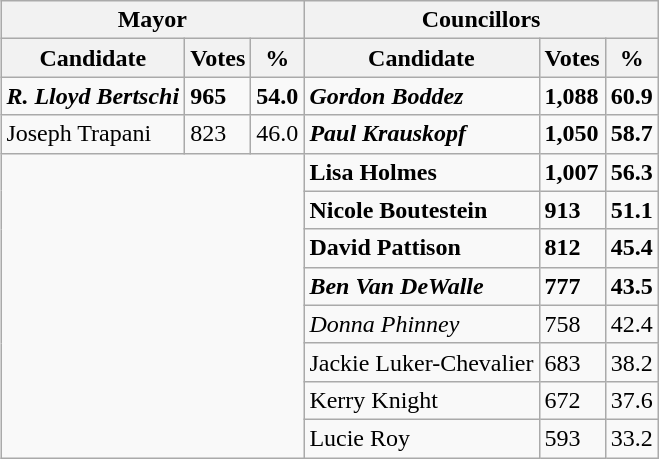<table class="wikitable collapsible collapsed" align="right">
<tr>
<th colspan=3>Mayor</th>
<th colspan=3>Councillors</th>
</tr>
<tr>
<th>Candidate</th>
<th>Votes</th>
<th>%</th>
<th>Candidate</th>
<th>Votes</th>
<th>%</th>
</tr>
<tr>
<td><strong><em>R. Lloyd Bertschi</em></strong></td>
<td><strong>965</strong></td>
<td><strong>54.0</strong></td>
<td><strong><em>Gordon Boddez</em></strong></td>
<td><strong>1,088</strong></td>
<td><strong>60.9</strong></td>
</tr>
<tr>
<td>Joseph Trapani</td>
<td>823</td>
<td>46.0</td>
<td><strong><em>Paul Krauskopf</em></strong></td>
<td><strong>1,050</strong></td>
<td><strong>58.7</strong></td>
</tr>
<tr>
<td rowspan=8 colspan=3></td>
<td><strong>Lisa Holmes</strong></td>
<td><strong>1,007</strong></td>
<td><strong>56.3</strong></td>
</tr>
<tr>
<td><strong>Nicole Boutestein</strong></td>
<td><strong>913</strong></td>
<td><strong>51.1</strong></td>
</tr>
<tr>
<td><strong>David Pattison</strong></td>
<td><strong>812</strong></td>
<td><strong>45.4</strong></td>
</tr>
<tr>
<td><strong><em>Ben Van DeWalle</em></strong></td>
<td><strong>777</strong></td>
<td><strong>43.5</strong></td>
</tr>
<tr>
<td><em>Donna Phinney</em></td>
<td>758</td>
<td>42.4</td>
</tr>
<tr>
<td>Jackie Luker-Chevalier</td>
<td>683</td>
<td>38.2</td>
</tr>
<tr>
<td>Kerry Knight</td>
<td>672</td>
<td>37.6</td>
</tr>
<tr>
<td>Lucie Roy</td>
<td>593</td>
<td>33.2</td>
</tr>
</table>
